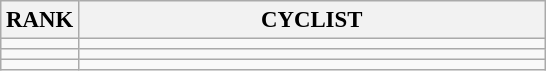<table class="wikitable" style="font-size:95%;">
<tr>
<th>RANK</th>
<th align="left" style="width: 20em">CYCLIST</th>
</tr>
<tr>
<td align="center"></td>
<td></td>
</tr>
<tr>
<td align="center"></td>
<td></td>
</tr>
<tr>
<td align="center"></td>
<td></td>
</tr>
</table>
